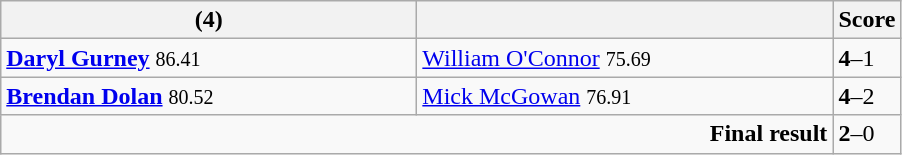<table class="wikitable">
<tr>
<th width=270><strong></strong> (4)</th>
<th width=270></th>
<th>Score</th>
</tr>
<tr>
<td><strong><a href='#'>Daryl Gurney</a></strong> <small><span>86.41</span></small></td>
<td><a href='#'>William O'Connor</a> <small><span>75.69</span></small></td>
<td><strong>4</strong>–1</td>
</tr>
<tr>
<td><strong><a href='#'>Brendan Dolan</a></strong> <small><span>80.52</span></small></td>
<td><a href='#'>Mick McGowan</a> <small><span>76.91</span></small></td>
<td><strong>4</strong>–2</td>
</tr>
<tr>
<td colspan="2" align="right"><strong>Final result</strong></td>
<td><strong>2</strong>–0</td>
</tr>
</table>
